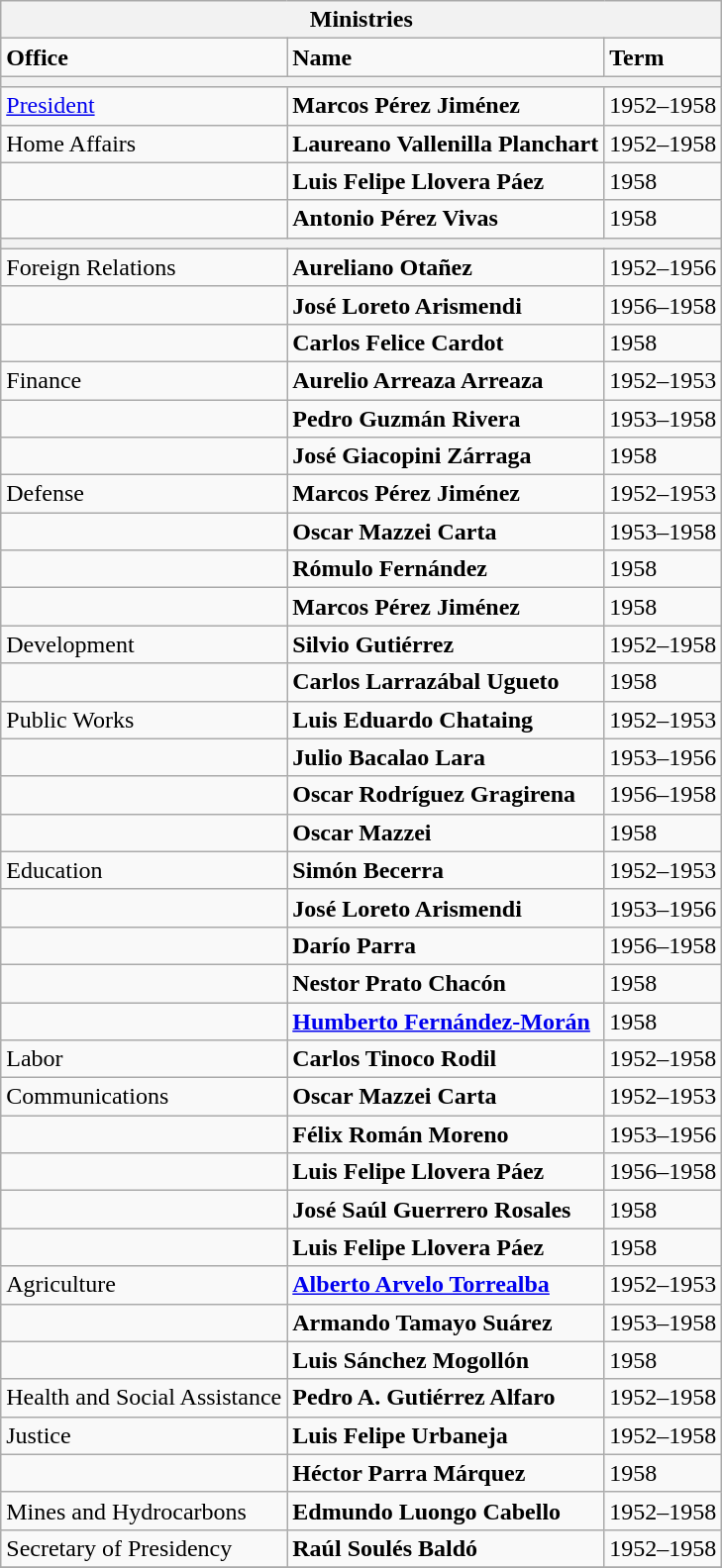<table class="wikitable">
<tr>
<th bgcolor="#dcdcdc" colspan=3>Ministries</th>
</tr>
<tr>
<td align="left"><strong>Office</strong></td>
<td align="left"><strong>Name</strong></td>
<td align="left"><strong>Term</strong></td>
</tr>
<tr>
<th bgcolor="black" colspan=3></th>
</tr>
<tr>
<td align="left"><a href='#'>President</a></td>
<td align="left"><strong>Marcos Pérez Jiménez</strong></td>
<td align="left">1952–1958</td>
</tr>
<tr>
<td align="left">Home Affairs</td>
<td align="left"><strong>Laureano Vallenilla Planchart</strong></td>
<td align="left">1952–1958</td>
</tr>
<tr>
<td align="left"> </td>
<td align="left"><strong>Luis Felipe Llovera Páez</strong></td>
<td align="left">1958</td>
</tr>
<tr>
<td align="left"> </td>
<td align="left"><strong>Antonio Pérez Vivas</strong></td>
<td align="left">1958</td>
</tr>
<tr>
<th bgcolor="black" colspan=3></th>
</tr>
<tr>
<td align="left">Foreign Relations</td>
<td align="left"><strong>Aureliano Otañez</strong></td>
<td align="left">1952–1956</td>
</tr>
<tr>
<td align="left"> </td>
<td align="left"><strong>José Loreto Arismendi</strong></td>
<td align="left">1956–1958</td>
</tr>
<tr>
<td align="left"> </td>
<td align="left"><strong>Carlos Felice Cardot</strong></td>
<td align="left">1958</td>
</tr>
<tr>
<td align="left">Finance</td>
<td align="left"><strong>Aurelio Arreaza Arreaza</strong></td>
<td align="left">1952–1953</td>
</tr>
<tr>
<td align="left"> </td>
<td align="left"><strong>Pedro Guzmán Rivera</strong></td>
<td align="left">1953–1958</td>
</tr>
<tr>
<td align="left"> </td>
<td align="left"><strong>José Giacopini Zárraga</strong></td>
<td align="left">1958</td>
</tr>
<tr>
<td align="left">Defense</td>
<td align="left"><strong>Marcos Pérez Jiménez</strong></td>
<td align="left">1952–1953</td>
</tr>
<tr>
<td align="left"> </td>
<td align="left"><strong>Oscar Mazzei Carta</strong></td>
<td align="left">1953–1958</td>
</tr>
<tr>
<td align="left"> </td>
<td align="left"><strong>Rómulo Fernández</strong></td>
<td align="left">1958</td>
</tr>
<tr>
<td align="left"> </td>
<td align="left"><strong>Marcos Pérez Jiménez</strong></td>
<td align="left">1958</td>
</tr>
<tr>
<td align="left">Development</td>
<td align="left"><strong>Silvio Gutiérrez</strong></td>
<td align="left">1952–1958</td>
</tr>
<tr>
<td align="left"> </td>
<td align="left"><strong>Carlos Larrazábal Ugueto</strong></td>
<td align="left">1958</td>
</tr>
<tr>
<td align="left">Public Works</td>
<td align="left"><strong>Luis Eduardo Chataing</strong></td>
<td align="left">1952–1953</td>
</tr>
<tr>
<td align="left"> </td>
<td align="left"><strong>Julio Bacalao Lara</strong></td>
<td align="left">1953–1956</td>
</tr>
<tr>
<td align="left"> </td>
<td align="left"><strong>Oscar Rodríguez Gragirena</strong></td>
<td align="left">1956–1958</td>
</tr>
<tr>
<td align="left"> </td>
<td align="left"><strong>Oscar Mazzei</strong></td>
<td align="left">1958</td>
</tr>
<tr>
<td align="left">Education</td>
<td align="left"><strong>Simón Becerra</strong></td>
<td align="left">1952–1953</td>
</tr>
<tr>
<td align="left"> </td>
<td align="left"><strong>José Loreto Arismendi</strong></td>
<td align="left">1953–1956</td>
</tr>
<tr>
<td align="left"> </td>
<td align="left"><strong>Darío Parra</strong></td>
<td align="left">1956–1958</td>
</tr>
<tr>
<td align="left"> </td>
<td align="left"><strong>Nestor Prato Chacón</strong></td>
<td align="left">1958</td>
</tr>
<tr>
<td align="left"> </td>
<td align="left"><strong><a href='#'>Humberto Fernández-Morán</a></strong></td>
<td align="left">1958</td>
</tr>
<tr>
<td align="left">Labor</td>
<td align="left"><strong>Carlos Tinoco Rodil</strong></td>
<td align="left">1952–1958</td>
</tr>
<tr>
<td align="left">Communications</td>
<td align="left"><strong>Oscar Mazzei Carta</strong></td>
<td align="left">1952–1953</td>
</tr>
<tr>
<td align="left"> </td>
<td align="left"><strong>Félix Román Moreno</strong></td>
<td align="left">1953–1956</td>
</tr>
<tr>
<td align="left"> </td>
<td align="left"><strong>Luis Felipe Llovera Páez</strong></td>
<td align="left">1956–1958</td>
</tr>
<tr>
<td align="left"> </td>
<td align="left"><strong>José Saúl Guerrero Rosales</strong></td>
<td align="left">1958</td>
</tr>
<tr>
<td align="left"> </td>
<td align="left"><strong>Luis Felipe Llovera Páez</strong></td>
<td align="left">1958</td>
</tr>
<tr>
<td align="left">Agriculture</td>
<td align="left"><strong><a href='#'>Alberto Arvelo Torrealba</a></strong></td>
<td align="left">1952–1953</td>
</tr>
<tr>
<td align="left"> </td>
<td align="left"><strong>Armando Tamayo Suárez</strong></td>
<td align="left">1953–1958</td>
</tr>
<tr>
<td align="left"> </td>
<td align="left"><strong>Luis Sánchez Mogollón</strong></td>
<td align="left">1958</td>
</tr>
<tr>
<td align="left">Health and Social Assistance</td>
<td align="left"><strong>Pedro A. Gutiérrez Alfaro</strong></td>
<td align="left">1952–1958</td>
</tr>
<tr>
<td align="left">Justice</td>
<td align="left"><strong>Luis Felipe Urbaneja</strong></td>
<td align="left">1952–1958</td>
</tr>
<tr>
<td align="left"> </td>
<td align="left"><strong>Héctor Parra Márquez</strong></td>
<td align="left">1958</td>
</tr>
<tr>
<td align="left">Mines and Hydrocarbons</td>
<td align="left"><strong>Edmundo Luongo Cabello</strong></td>
<td align="left">1952–1958</td>
</tr>
<tr>
<td align="left">Secretary of Presidency</td>
<td align="left"><strong>Raúl Soulés Baldó</strong></td>
<td align="left">1952–1958</td>
</tr>
<tr>
</tr>
</table>
